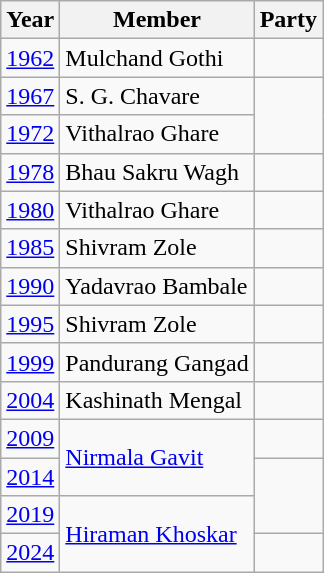<table class="wikitable">
<tr>
<th>Year</th>
<th>Member</th>
<th colspan="2">Party</th>
</tr>
<tr>
<td><a href='#'>1962</a></td>
<td>Mulchand Gothi</td>
<td></td>
</tr>
<tr>
<td><a href='#'>1967</a></td>
<td>S. G. Chavare</td>
</tr>
<tr>
<td><a href='#'>1972</a></td>
<td>Vithalrao Ghare</td>
</tr>
<tr>
<td><a href='#'>1978</a></td>
<td>Bhau Sakru Wagh</td>
<td></td>
</tr>
<tr>
<td><a href='#'>1980</a></td>
<td>Vithalrao Ghare</td>
</tr>
<tr>
<td><a href='#'>1985</a></td>
<td>Shivram Zole</td>
<td></td>
</tr>
<tr>
<td><a href='#'>1990</a></td>
<td>Yadavrao Bambale</td>
<td></td>
</tr>
<tr>
<td><a href='#'>1995</a></td>
<td>Shivram Zole</td>
<td></td>
</tr>
<tr>
<td><a href='#'>1999</a></td>
<td>Pandurang Gangad</td>
<td></td>
</tr>
<tr>
<td><a href='#'>2004</a></td>
<td>Kashinath Mengal</td>
</tr>
<tr>
<td><a href='#'>2009</a></td>
<td rowspan="2"><a href='#'>Nirmala Gavit</a></td>
<td></td>
</tr>
<tr>
<td><a href='#'>2014</a></td>
</tr>
<tr>
<td><a href='#'>2019</a></td>
<td rowspan="2"><a href='#'>Hiraman Khoskar</a></td>
</tr>
<tr>
<td><a href='#'>2024</a></td>
<td></td>
</tr>
</table>
